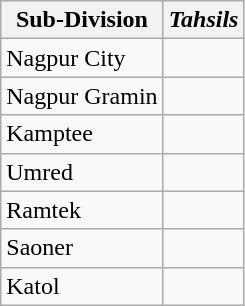<table class="wikitable sortable">
<tr>
<th>Sub-Division</th>
<th><em>Tahsils</em></th>
</tr>
<tr>
<td>Nagpur City</td>
<td></td>
</tr>
<tr>
<td>Nagpur Gramin</td>
<td></td>
</tr>
<tr>
<td>Kamptee</td>
<td></td>
</tr>
<tr>
<td>Umred</td>
<td></td>
</tr>
<tr>
<td>Ramtek</td>
<td></td>
</tr>
<tr>
<td>Saoner</td>
<td></td>
</tr>
<tr>
<td>Katol</td>
<td></td>
</tr>
</table>
